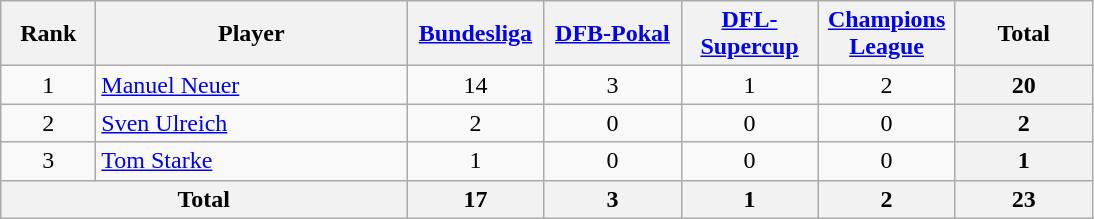<table class="wikitable" style="text-align:center;">
<tr>
<th style="width:56px;">Rank</th>
<th style="width:200px;">Player</th>
<th style="width:84px;"><a href='#'>Bundesliga</a></th>
<th style="width:84px;"><a href='#'>DFB-Pokal</a></th>
<th style="width:84px;"><a href='#'>DFL-Supercup</a></th>
<th style="width:84px;"><a href='#'>Champions League</a></th>
<th style="width:84px;">Total</th>
</tr>
<tr>
<td>1</td>
<td align="left"> <a href='#'>Manuel Neuer</a></td>
<td>14</td>
<td>3</td>
<td>1</td>
<td>2</td>
<th>20</th>
</tr>
<tr>
<td>2</td>
<td align="left"> <a href='#'>Sven Ulreich</a></td>
<td>2</td>
<td>0</td>
<td>0</td>
<td>0</td>
<th>2</th>
</tr>
<tr>
<td>3</td>
<td align="left"> <a href='#'>Tom Starke</a></td>
<td>1</td>
<td>0</td>
<td>0</td>
<td>0</td>
<th>1</th>
</tr>
<tr>
<th colspan="2">Total</th>
<th>17</th>
<th>3</th>
<th>1</th>
<th>2</th>
<th>23</th>
</tr>
</table>
